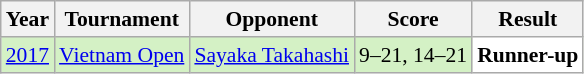<table class="sortable wikitable" style="font-size: 90%;">
<tr>
<th>Year</th>
<th>Tournament</th>
<th>Opponent</th>
<th>Score</th>
<th>Result</th>
</tr>
<tr style="background:#D4F1C5">
<td align="center"><a href='#'>2017</a></td>
<td align="left"><a href='#'>Vietnam Open</a></td>
<td align="left"> <a href='#'>Sayaka Takahashi</a></td>
<td align="left">9–21, 14–21</td>
<td style="text-align:left; background:white"> <strong>Runner-up</strong></td>
</tr>
</table>
